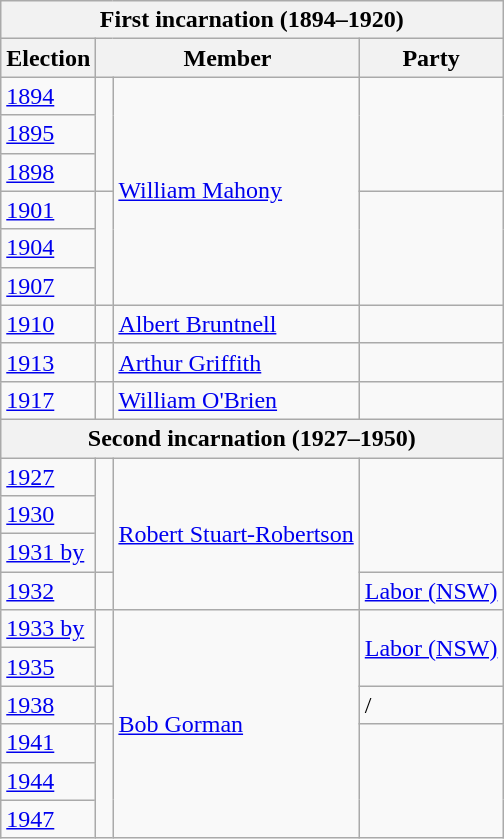<table class="wikitable">
<tr>
<th colspan="4">First incarnation (1894–1920)</th>
</tr>
<tr>
<th>Election</th>
<th colspan="2">Member</th>
<th>Party</th>
</tr>
<tr>
<td><a href='#'>1894</a></td>
<td rowspan="3" > </td>
<td rowspan="6"><a href='#'>William Mahony</a></td>
<td rowspan="3"></td>
</tr>
<tr>
<td><a href='#'>1895</a></td>
</tr>
<tr>
<td><a href='#'>1898</a></td>
</tr>
<tr>
<td><a href='#'>1901</a></td>
<td rowspan="3" > </td>
<td rowspan="3"></td>
</tr>
<tr>
<td><a href='#'>1904</a></td>
</tr>
<tr>
<td><a href='#'>1907</a></td>
</tr>
<tr>
<td><a href='#'>1910</a></td>
<td> </td>
<td><a href='#'>Albert Bruntnell</a></td>
<td></td>
</tr>
<tr>
<td><a href='#'>1913</a></td>
<td> </td>
<td><a href='#'>Arthur Griffith</a></td>
<td></td>
</tr>
<tr>
<td><a href='#'>1917</a></td>
<td> </td>
<td><a href='#'>William O'Brien</a></td>
<td></td>
</tr>
<tr>
<th colspan="4">Second incarnation (1927–1950)</th>
</tr>
<tr>
<td><a href='#'>1927</a></td>
<td rowspan="3" > </td>
<td rowspan="4"><a href='#'>Robert Stuart-Robertson</a></td>
<td rowspan="3"></td>
</tr>
<tr>
<td><a href='#'>1930</a></td>
</tr>
<tr>
<td><a href='#'>1931 by</a></td>
</tr>
<tr>
<td><a href='#'>1932</a></td>
<td> </td>
<td><a href='#'>Labor (NSW)</a></td>
</tr>
<tr>
<td><a href='#'>1933 by</a></td>
<td rowspan="2" > </td>
<td rowspan="6"><a href='#'>Bob Gorman</a></td>
<td rowspan="2"><a href='#'>Labor (NSW)</a></td>
</tr>
<tr>
<td><a href='#'>1935</a></td>
</tr>
<tr>
<td><a href='#'>1938</a></td>
<td> </td>
<td> / </td>
</tr>
<tr>
<td><a href='#'>1941</a></td>
<td rowspan="3" > </td>
<td rowspan="3"></td>
</tr>
<tr>
<td><a href='#'>1944</a></td>
</tr>
<tr>
<td><a href='#'>1947</a></td>
</tr>
</table>
